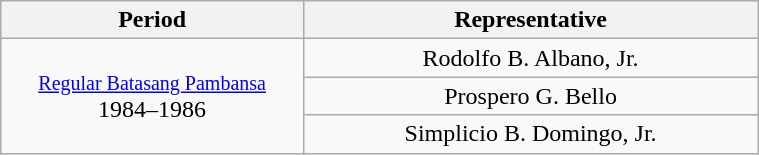<table class="wikitable" style="text-align:center; width:40%;">
<tr>
<th width="40%">Period</th>
<th>Representative</th>
</tr>
<tr>
<td rowspan="3"><small><a href='#'>Regular Batasang Pambansa</a></small><br>1984–1986</td>
<td>Rodolfo B. Albano, Jr.</td>
</tr>
<tr>
<td>Prospero G. Bello</td>
</tr>
<tr>
<td>Simplicio B. Domingo, Jr.</td>
</tr>
</table>
